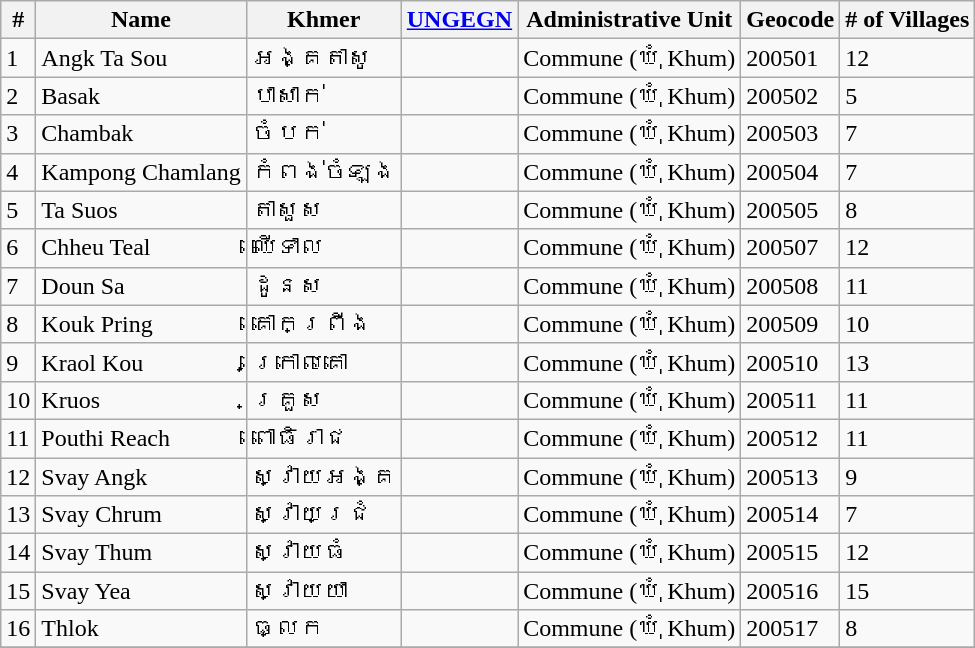<table class="wikitable sortable">
<tr>
<th>#</th>
<th>Name</th>
<th>Khmer</th>
<th><a href='#'>UNGEGN</a></th>
<th>Administrative Unit</th>
<th>Geocode</th>
<th># of Villages</th>
</tr>
<tr>
<td>1</td>
<td>Angk Ta Sou</td>
<td>អង្គតាសូ</td>
<td></td>
<td>Commune (ឃុំ Khum)</td>
<td>200501</td>
<td>12</td>
</tr>
<tr>
<td>2</td>
<td>Basak</td>
<td>បាសាក់</td>
<td></td>
<td>Commune (ឃុំ Khum)</td>
<td>200502</td>
<td>5</td>
</tr>
<tr>
<td>3</td>
<td>Chambak</td>
<td>ចំបក់</td>
<td></td>
<td>Commune (ឃុំ Khum)</td>
<td>200503</td>
<td>7</td>
</tr>
<tr>
<td>4</td>
<td>Kampong Chamlang</td>
<td>កំពង់ចំឡង</td>
<td></td>
<td>Commune (ឃុំ Khum)</td>
<td>200504</td>
<td>7</td>
</tr>
<tr>
<td>5</td>
<td>Ta Suos</td>
<td>តាសួស</td>
<td></td>
<td>Commune (ឃុំ Khum)</td>
<td>200505</td>
<td>8</td>
</tr>
<tr>
<td>6</td>
<td>Chheu Teal</td>
<td>ឈើទាល</td>
<td></td>
<td>Commune (ឃុំ Khum)</td>
<td>200507</td>
<td>12</td>
</tr>
<tr>
<td>7</td>
<td>Doun Sa</td>
<td>ដូនស</td>
<td></td>
<td>Commune (ឃុំ Khum)</td>
<td>200508</td>
<td>11</td>
</tr>
<tr>
<td>8</td>
<td>Kouk Pring</td>
<td>គោកព្រីង</td>
<td></td>
<td>Commune (ឃុំ Khum)</td>
<td>200509</td>
<td>10</td>
</tr>
<tr>
<td>9</td>
<td>Kraol Kou</td>
<td>ក្រោលគោ</td>
<td></td>
<td>Commune (ឃុំ Khum)</td>
<td>200510</td>
<td>13</td>
</tr>
<tr>
<td>10</td>
<td>Kruos</td>
<td>គ្រួស</td>
<td></td>
<td>Commune (ឃុំ Khum)</td>
<td>200511</td>
<td>11</td>
</tr>
<tr>
<td>11</td>
<td>Pouthi Reach</td>
<td>ពោធិរាជ</td>
<td></td>
<td>Commune (ឃុំ Khum)</td>
<td>200512</td>
<td>11</td>
</tr>
<tr>
<td>12</td>
<td>Svay Angk</td>
<td>ស្វាយអង្គ</td>
<td></td>
<td>Commune (ឃុំ Khum)</td>
<td>200513</td>
<td>9</td>
</tr>
<tr>
<td>13</td>
<td>Svay Chrum</td>
<td>ស្វាយជ្រំ</td>
<td></td>
<td>Commune (ឃុំ Khum)</td>
<td>200514</td>
<td>7</td>
</tr>
<tr>
<td>14</td>
<td>Svay Thum</td>
<td>ស្វាយធំ</td>
<td></td>
<td>Commune (ឃុំ Khum)</td>
<td>200515</td>
<td>12</td>
</tr>
<tr>
<td>15</td>
<td>Svay Yea</td>
<td>ស្វាយយា</td>
<td></td>
<td>Commune (ឃុំ Khum)</td>
<td>200516</td>
<td>15</td>
</tr>
<tr>
<td>16</td>
<td>Thlok</td>
<td>ធ្លក</td>
<td></td>
<td>Commune (ឃុំ Khum)</td>
<td>200517</td>
<td>8</td>
</tr>
<tr>
</tr>
</table>
